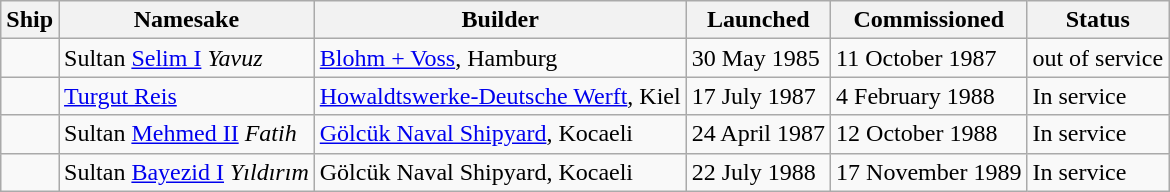<table class="wikitable" border="1">
<tr>
<th>Ship</th>
<th>Namesake</th>
<th>Builder</th>
<th>Launched</th>
<th>Commissioned</th>
<th>Status</th>
</tr>
<tr>
<td></td>
<td>Sultan <a href='#'>Selim I</a> <em>Yavuz</em></td>
<td><a href='#'>Blohm + Voss</a>, Hamburg</td>
<td>30 May 1985</td>
<td>11 October 1987</td>
<td>out of service</td>
</tr>
<tr>
<td></td>
<td><a href='#'>Turgut Reis</a></td>
<td><a href='#'>Howaldtswerke-Deutsche Werft</a>, Kiel</td>
<td>17 July 1987</td>
<td>4 February 1988</td>
<td>In service</td>
</tr>
<tr>
<td></td>
<td>Sultan <a href='#'>Mehmed II</a> <em>Fatih</em></td>
<td><a href='#'>Gölcük Naval Shipyard</a>, Kocaeli</td>
<td>24 April 1987</td>
<td>12 October 1988</td>
<td>In service</td>
</tr>
<tr>
<td></td>
<td>Sultan <a href='#'>Bayezid I</a> <em>Yıldırım</em></td>
<td>Gölcük Naval Shipyard, Kocaeli</td>
<td>22 July 1988</td>
<td>17 November 1989</td>
<td>In service</td>
</tr>
</table>
